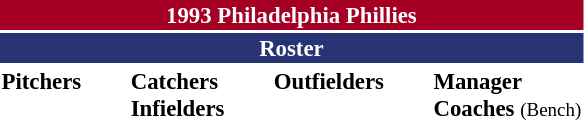<table class="toccolours" style="font-size: 95%;">
<tr>
<th colspan="10" style="background-color: #A50024; color: #FFFFFF; text-align: center;">1993 Philadelphia Phillies</th>
</tr>
<tr>
<td colspan="10" style="background-color: #263473; color: white; text-align: center;"><strong>Roster</strong></td>
</tr>
<tr>
<td valign="top"><strong>Pitchers</strong><br>


















</td>
<td width="25px"></td>
<td valign="top"><strong>Catchers</strong><br>


<strong>Infielders</strong>









</td>
<td width="25px"></td>
<td valign="top"><strong>Outfielders</strong><br>





</td>
<td width="25px"></td>
<td valign="top"><strong>Manager</strong><br>
<strong>Coaches</strong>
</small>
</small>
</small>
</small>
</small>
 <small>(Bench)</small></td>
</tr>
</table>
